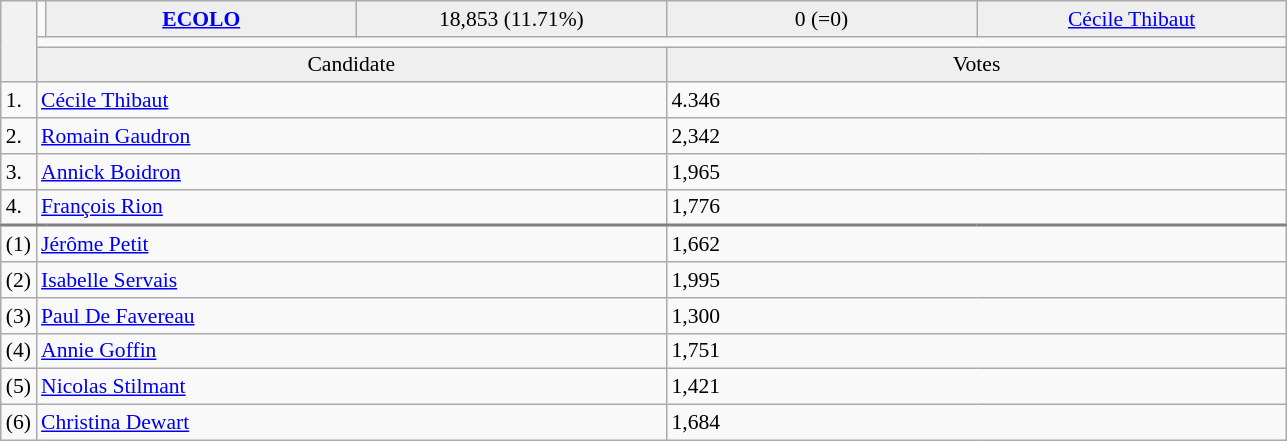<table class="wikitable collapsible collapsed" style=text-align:left;font-size:90%>
<tr>
<th rowspan=3></th>
<td bgcolor=></td>
<td bgcolor=efefef width=200 align=center><strong> <a href='#'>ECOLO</a> </strong></td>
<td bgcolor=efefef width=200 align=center>18,853 (11.71%)</td>
<td bgcolor=efefef width=200 align=center>0 (=0)</td>
<td bgcolor=efefef width=200 align=center><a href='#'>Cécile Thibaut</a></td>
</tr>
<tr>
<td colspan=5 bgcolor=></td>
</tr>
<tr>
<td bgcolor=efefef align=center colspan=3>Candidate</td>
<td bgcolor=efefef align=center colspan=2>Votes</td>
</tr>
<tr>
<td>1.</td>
<td colspan=3><a href='#'>Cécile Thibaut</a></td>
<td colspan=2>4.346</td>
</tr>
<tr>
<td>2.</td>
<td colspan=3><a href='#'>Romain Gaudron</a></td>
<td colspan=2>2,342</td>
</tr>
<tr>
<td>3.</td>
<td colspan=3><a href='#'>Annick Boidron</a></td>
<td colspan=2>1,965</td>
</tr>
<tr>
<td>4.</td>
<td colspan=3><a href='#'>François Rion</a></td>
<td colspan=2>1,776</td>
</tr>
<tr style="border-top:2px solid gray;">
<td>(1)</td>
<td colspan=3><a href='#'>Jérôme Petit</a></td>
<td colspan=2>1,662</td>
</tr>
<tr>
<td>(2)</td>
<td colspan=3><a href='#'>Isabelle Servais</a></td>
<td colspan=2>1,995</td>
</tr>
<tr>
<td>(3)</td>
<td colspan=3><a href='#'>Paul De Favereau</a></td>
<td colspan=2>1,300</td>
</tr>
<tr>
<td>(4)</td>
<td colspan=3><a href='#'>Annie Goffin</a></td>
<td colspan=2>1,751</td>
</tr>
<tr>
<td>(5)</td>
<td colspan=3><a href='#'>Nicolas Stilmant</a></td>
<td colspan=2>1,421</td>
</tr>
<tr>
<td>(6)</td>
<td colspan=3><a href='#'>Christina Dewart</a></td>
<td colspan=2>1,684</td>
</tr>
</table>
